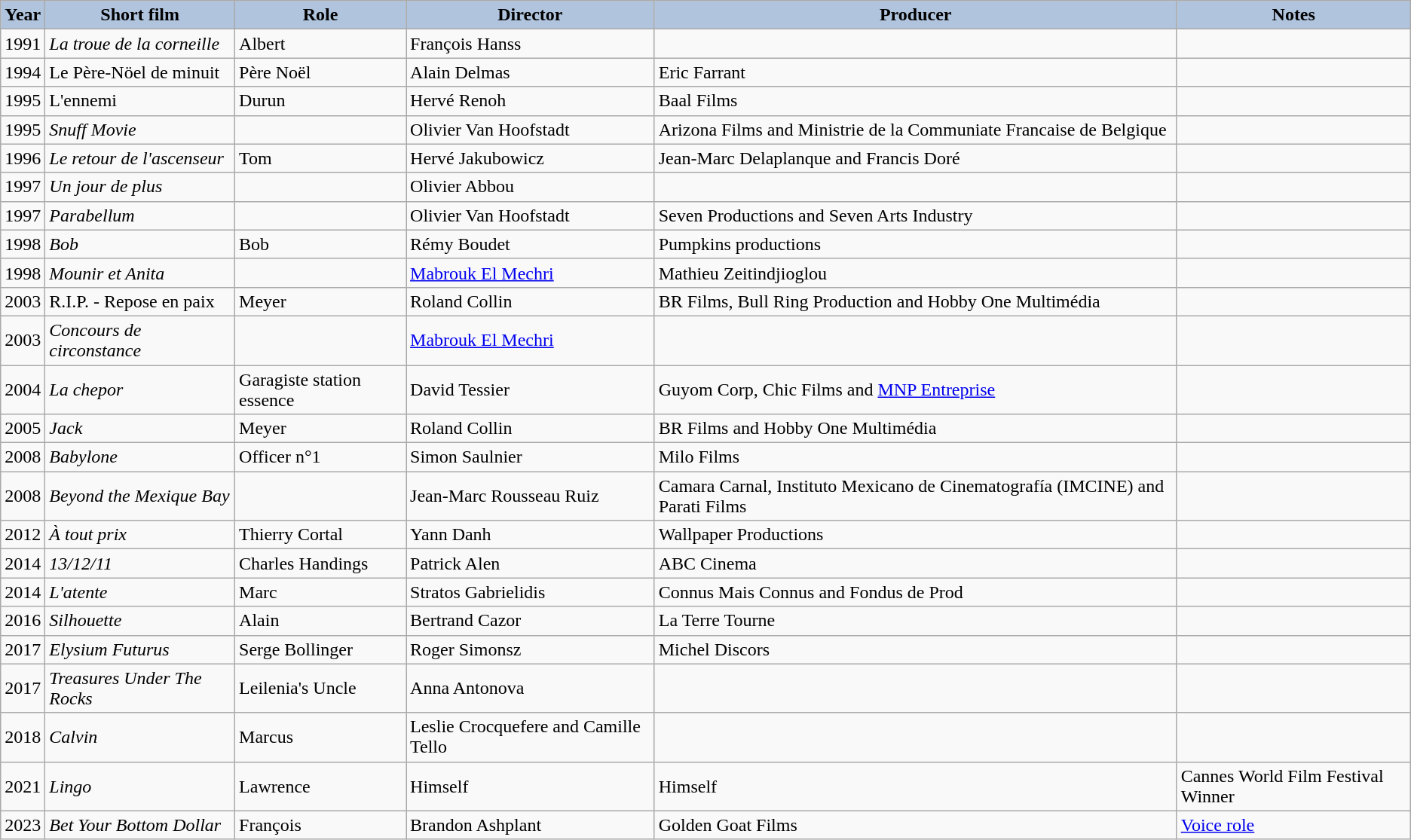<table class="wikitable">
<tr>
<th style="background:#B0C4DE;">Year</th>
<th style="background:#B0C4DE;">Short film</th>
<th style="background:#B0C4DE;">Role</th>
<th style="background:#B0C4DE;">Director</th>
<th style="background:#B0C4DE;">Producer</th>
<th style="background:#B0C4DE;">Notes</th>
</tr>
<tr>
<td>1991</td>
<td><em>La troue de la corneille</em></td>
<td>Albert</td>
<td>François Hanss</td>
<td></td>
<td></td>
</tr>
<tr>
<td>1994</td>
<td>Le Père-Nöel de minuit</td>
<td>Père Noël</td>
<td>Alain Delmas</td>
<td>Eric Farrant</td>
<td></td>
</tr>
<tr>
<td>1995</td>
<td>L'ennemi</td>
<td>Durun</td>
<td>Hervé Renoh</td>
<td>Baal Films</td>
<td></td>
</tr>
<tr>
<td>1995</td>
<td><em>Snuff Movie</em></td>
<td></td>
<td>Olivier Van Hoofstadt</td>
<td>Arizona Films and Ministrie de la Communiate Francaise de Belgique</td>
<td></td>
</tr>
<tr>
<td>1996</td>
<td><em>Le retour de l'ascenseur</em></td>
<td>Tom</td>
<td>Hervé Jakubowicz</td>
<td>Jean-Marc Delaplanque and Francis Doré</td>
<td></td>
</tr>
<tr>
<td>1997</td>
<td><em>Un jour de plus</em></td>
<td></td>
<td>Olivier Abbou</td>
<td></td>
<td></td>
</tr>
<tr>
<td>1997</td>
<td><em>Parabellum</em></td>
<td></td>
<td>Olivier Van Hoofstadt</td>
<td>Seven Productions and Seven Arts Industry</td>
<td></td>
</tr>
<tr>
<td>1998</td>
<td><em>Bob</em></td>
<td>Bob</td>
<td>Rémy Boudet</td>
<td>Pumpkins productions</td>
<td></td>
</tr>
<tr>
<td>1998</td>
<td><em>Mounir et Anita</em></td>
<td></td>
<td><a href='#'>Mabrouk El Mechri</a></td>
<td>Mathieu Zeitindjioglou</td>
<td></td>
</tr>
<tr>
<td>2003</td>
<td>R.I.P. - Repose en paix</td>
<td>Meyer</td>
<td>Roland Collin</td>
<td>BR Films, Bull Ring Production and Hobby One Multimédia</td>
<td></td>
</tr>
<tr>
<td>2003</td>
<td><em>Concours de circonstance</em></td>
<td></td>
<td><a href='#'>Mabrouk El Mechri</a></td>
<td></td>
<td></td>
</tr>
<tr>
<td>2004</td>
<td><em>La chepor</em></td>
<td>Garagiste station essence</td>
<td>David Tessier</td>
<td>Guyom Corp, Chic Films and <a href='#'>MNP Entreprise</a></td>
<td></td>
</tr>
<tr>
<td>2005</td>
<td><em>Jack</em></td>
<td>Meyer</td>
<td>Roland Collin</td>
<td>BR Films and Hobby One Multimédia</td>
<td></td>
</tr>
<tr>
<td>2008</td>
<td><em>Babylone</em></td>
<td>Officer n°1</td>
<td>Simon Saulnier</td>
<td>Milo Films</td>
<td></td>
</tr>
<tr>
<td>2008</td>
<td><em>Beyond the Mexique Bay</em></td>
<td></td>
<td>Jean-Marc Rousseau Ruiz</td>
<td>Camara Carnal, Instituto Mexicano de Cinematografía (IMCINE) and Parati Films</td>
<td></td>
</tr>
<tr>
<td>2012</td>
<td><em>À tout prix</em></td>
<td>Thierry Cortal</td>
<td>Yann Danh</td>
<td>Wallpaper Productions</td>
<td></td>
</tr>
<tr>
<td>2014</td>
<td><em>13/12/11</em></td>
<td>Charles Handings</td>
<td>Patrick Alen</td>
<td>ABC Cinema</td>
<td></td>
</tr>
<tr>
<td>2014</td>
<td><em>L'atente</em></td>
<td>Marc</td>
<td>Stratos Gabrielidis</td>
<td>Connus Mais Connus and Fondus de Prod</td>
<td></td>
</tr>
<tr>
<td>2016</td>
<td><em>Silhouette</em></td>
<td>Alain</td>
<td>Bertrand Cazor</td>
<td>La Terre Tourne</td>
<td></td>
</tr>
<tr>
<td>2017</td>
<td><em>Elysium Futurus</em></td>
<td>Serge Bollinger</td>
<td>Roger Simonsz</td>
<td>Michel Discors</td>
<td></td>
</tr>
<tr>
<td>2017</td>
<td><em>Treasures Under The Rocks</em></td>
<td>Leilenia's Uncle</td>
<td>Anna Antonova</td>
<td></td>
<td></td>
</tr>
<tr>
<td>2018</td>
<td><em>Calvin</em></td>
<td>Marcus</td>
<td>Leslie Crocquefere and Camille Tello</td>
<td></td>
<td></td>
</tr>
<tr>
<td>2021</td>
<td><em>Lingo</em></td>
<td>Lawrence</td>
<td>Himself</td>
<td>Himself</td>
<td>Cannes World Film Festival Winner</td>
</tr>
<tr>
<td>2023</td>
<td><em>Bet Your Bottom Dollar</em></td>
<td>François</td>
<td>Brandon Ashplant</td>
<td>Golden Goat Films</td>
<td><a href='#'>Voice role</a></td>
</tr>
</table>
